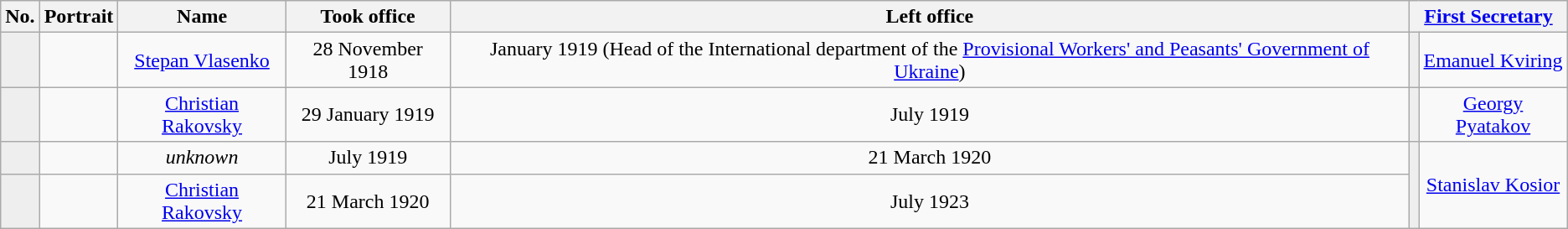<table class="wikitable" style="text-align:center; font-size:100%;">
<tr>
<th>No.</th>
<th>Portrait</th>
<th>Name</th>
<th>Took office</th>
<th>Left office</th>
<th colspan="2"><a href='#'>First Secretary</a></th>
</tr>
<tr>
<th style="background: #EEEEEE;"></th>
<td></td>
<td><a href='#'>Stepan Vlasenko</a></td>
<td>28 November 1918</td>
<td>January 1919 (Head of the International department of the <a href='#'>Provisional Workers' and Peasants' Government of Ukraine</a>)</td>
<td rowspan=1 style="background:#EEEEEE;"></td>
<td rowspan=1><a href='#'>Emanuel Kviring</a></td>
</tr>
<tr>
<th style="background: #EEEEEE;"></th>
<td></td>
<td><a href='#'>Christian Rakovsky</a></td>
<td>29 January 1919</td>
<td>July 1919</td>
<td rowspan=1 style="background:#EEEEEE;"></td>
<td rowspan=1><a href='#'>Georgy Pyatakov</a></td>
</tr>
<tr>
<th style="background: #EEEEEE;"></th>
<td></td>
<td><em>unknown</em></td>
<td>July 1919</td>
<td>21 March 1920</td>
<td rowspan=2 style="background:#EEEEEE;"></td>
<td rowspan=2><a href='#'>Stanislav Kosior</a></td>
</tr>
<tr>
<th style="background: #EEEEEE;"></th>
<td></td>
<td><a href='#'>Christian Rakovsky</a></td>
<td>21 March 1920</td>
<td>July 1923</td>
</tr>
</table>
